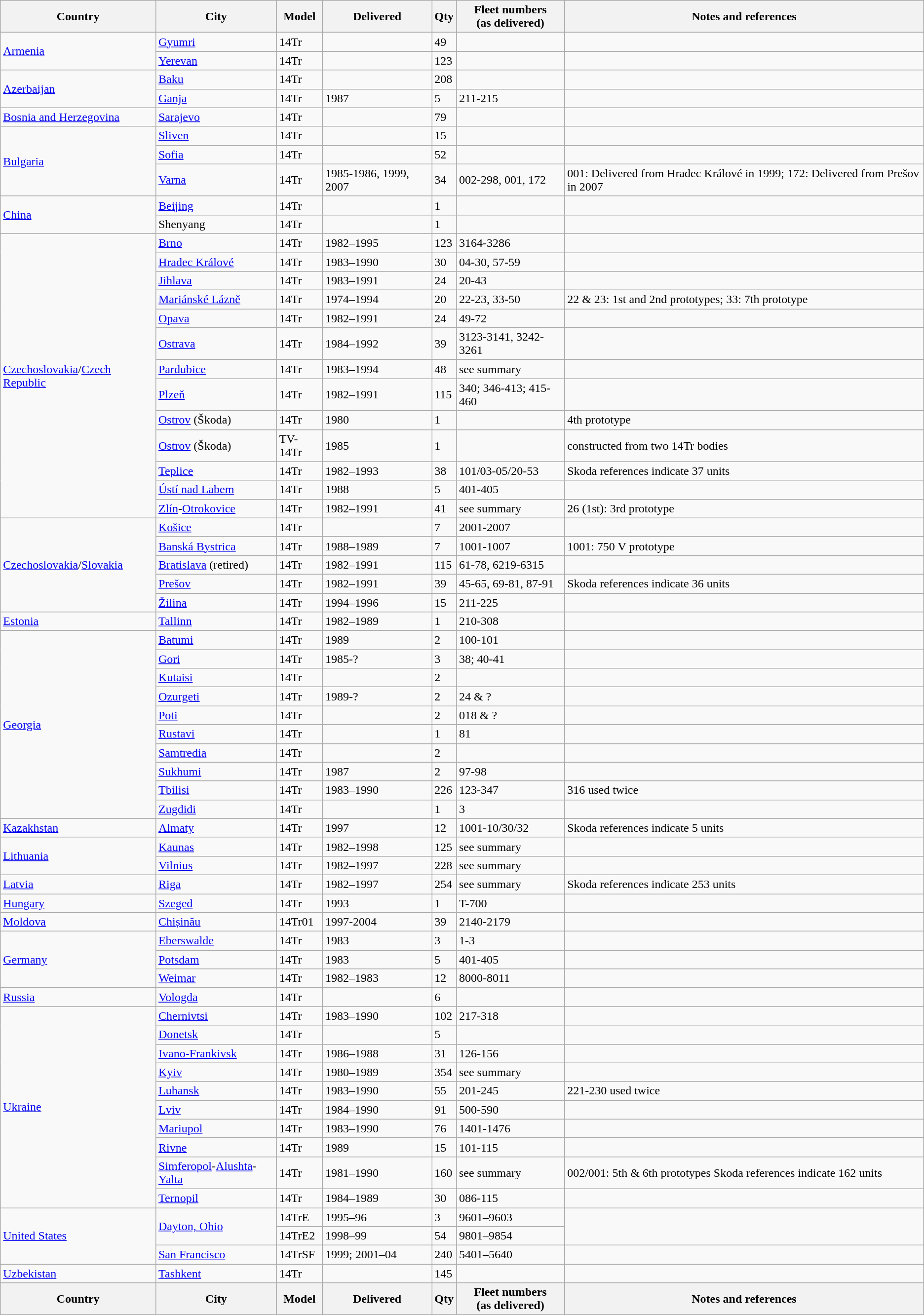<table class="wikitable sortable">
<tr>
<th>Country</th>
<th>City</th>
<th>Model</th>
<th>Delivered</th>
<th>Qty</th>
<th data-sort-type=number>Fleet numbers<br><span>(as delivered)</span></th>
<th>Notes and references</th>
</tr>
<tr>
<td rowspan=2><a href='#'>Armenia</a></td>
<td><a href='#'>Gyumri</a></td>
<td>14Tr</td>
<td></td>
<td>49</td>
<td></td>
<td></td>
</tr>
<tr>
<td><a href='#'>Yerevan</a></td>
<td>14Tr</td>
<td></td>
<td>123</td>
<td></td>
<td></td>
</tr>
<tr>
<td rowspan=2><a href='#'>Azerbaijan</a></td>
<td><a href='#'>Baku</a></td>
<td>14Tr</td>
<td></td>
<td>208</td>
<td></td>
<td></td>
</tr>
<tr>
<td><a href='#'>Ganja</a></td>
<td>14Tr</td>
<td>1987</td>
<td>5</td>
<td>211-215</td>
<td></td>
</tr>
<tr>
<td><a href='#'>Bosnia and Herzegovina</a></td>
<td><a href='#'>Sarajevo</a></td>
<td>14Tr</td>
<td></td>
<td>79</td>
<td></td>
<td></td>
</tr>
<tr>
<td rowspan=3><a href='#'>Bulgaria</a></td>
<td><a href='#'>Sliven</a></td>
<td>14Tr</td>
<td></td>
<td>15</td>
<td></td>
<td></td>
</tr>
<tr>
<td><a href='#'>Sofia</a></td>
<td>14Tr</td>
<td></td>
<td>52</td>
<td></td>
<td></td>
</tr>
<tr>
<td><a href='#'>Varna</a></td>
<td>14Tr</td>
<td>1985-1986, 1999, 2007</td>
<td>34</td>
<td>002-298, 001, 172</td>
<td>001: Delivered from Hradec Králové in 1999; 172: Delivered from Prešov in 2007</td>
</tr>
<tr>
<td rowspan=2><a href='#'>China</a></td>
<td><a href='#'>Beijing</a></td>
<td>14Tr</td>
<td></td>
<td>1</td>
<td></td>
<td></td>
</tr>
<tr>
<td>Shenyang</td>
<td>14Tr</td>
<td></td>
<td>1</td>
<td></td>
<td></td>
</tr>
<tr>
<td rowspan=13><a href='#'>Czechoslovakia</a>/<a href='#'>Czech Republic</a></td>
<td><a href='#'>Brno</a></td>
<td>14Tr</td>
<td>1982–1995</td>
<td>123</td>
<td>3164-3286</td>
<td></td>
</tr>
<tr>
<td><a href='#'>Hradec Králové</a></td>
<td>14Tr</td>
<td>1983–1990</td>
<td>30</td>
<td>04-30, 57-59</td>
<td></td>
</tr>
<tr>
<td><a href='#'>Jihlava</a></td>
<td>14Tr</td>
<td>1983–1991</td>
<td>24</td>
<td>20-43</td>
<td></td>
</tr>
<tr>
<td><a href='#'>Mariánské Lázně</a></td>
<td>14Tr</td>
<td>1974–1994</td>
<td>20</td>
<td>22-23, 33-50</td>
<td>22 & 23: 1st and 2nd prototypes; 33: 7th prototype</td>
</tr>
<tr>
<td><a href='#'>Opava</a></td>
<td>14Tr</td>
<td>1982–1991</td>
<td>24</td>
<td>49-72</td>
<td></td>
</tr>
<tr>
<td><a href='#'>Ostrava</a></td>
<td>14Tr</td>
<td>1984–1992</td>
<td>39</td>
<td>3123-3141, 3242-3261</td>
<td></td>
</tr>
<tr>
<td><a href='#'>Pardubice</a></td>
<td>14Tr</td>
<td>1983–1994</td>
<td>48</td>
<td>see summary</td>
<td></td>
</tr>
<tr>
<td><a href='#'>Plzeň</a></td>
<td>14Tr</td>
<td>1982–1991</td>
<td>115</td>
<td>340; 346-413; 415-460</td>
<td></td>
</tr>
<tr>
<td><a href='#'>Ostrov</a> (Škoda)</td>
<td>14Tr</td>
<td>1980</td>
<td>1</td>
<td></td>
<td>4th prototype</td>
</tr>
<tr>
<td><a href='#'>Ostrov</a> (Škoda)</td>
<td>TV-14Tr</td>
<td>1985</td>
<td>1</td>
<td></td>
<td>constructed from two 14Tr bodies</td>
</tr>
<tr>
<td><a href='#'>Teplice</a></td>
<td>14Tr</td>
<td>1982–1993</td>
<td>38</td>
<td>101/03-05/20-53</td>
<td>Skoda references indicate 37 units</td>
</tr>
<tr>
<td><a href='#'>Ústí nad Labem</a></td>
<td>14Tr</td>
<td>1988</td>
<td>5</td>
<td>401-405</td>
<td></td>
</tr>
<tr>
<td><a href='#'>Zlín</a>-<a href='#'>Otrokovice</a></td>
<td>14Tr</td>
<td>1982–1991</td>
<td>41</td>
<td>see summary</td>
<td>26 (1st): 3rd prototype</td>
</tr>
<tr>
<td rowspan="5"><a href='#'>Czechoslovakia</a>/<a href='#'>Slovakia</a></td>
<td><a href='#'>Košice</a></td>
<td>14Tr</td>
<td></td>
<td>7</td>
<td>2001-2007</td>
<td></td>
</tr>
<tr>
<td><a href='#'>Banská Bystrica</a></td>
<td>14Tr</td>
<td>1988–1989</td>
<td>7</td>
<td>1001-1007</td>
<td>1001: 750 V prototype</td>
</tr>
<tr>
<td><a href='#'>Bratislava</a> (retired)</td>
<td>14Tr</td>
<td>1982–1991</td>
<td>115</td>
<td>61-78, 6219-6315</td>
<td></td>
</tr>
<tr>
<td><a href='#'>Prešov</a></td>
<td>14Tr</td>
<td>1982–1991</td>
<td>39</td>
<td>45-65, 69-81, 87-91</td>
<td>Skoda references indicate 36 units</td>
</tr>
<tr>
<td><a href='#'>Žilina</a></td>
<td>14Tr</td>
<td>1994–1996</td>
<td>15</td>
<td>211-225</td>
<td></td>
</tr>
<tr>
<td><a href='#'>Estonia</a></td>
<td><a href='#'>Tallinn</a></td>
<td>14Tr</td>
<td>1982–1989</td>
<td>1</td>
<td>210-308</td>
<td></td>
</tr>
<tr>
<td rowspan=10><a href='#'>Georgia</a></td>
<td><a href='#'>Batumi</a></td>
<td>14Tr</td>
<td>1989</td>
<td>2</td>
<td>100-101</td>
<td></td>
</tr>
<tr>
<td><a href='#'>Gori</a></td>
<td>14Tr</td>
<td>1985-?</td>
<td>3</td>
<td>38; 40-41</td>
<td></td>
</tr>
<tr>
<td><a href='#'>Kutaisi</a></td>
<td>14Tr</td>
<td></td>
<td>2</td>
<td></td>
<td></td>
</tr>
<tr>
<td><a href='#'>Ozurgeti</a></td>
<td>14Tr</td>
<td>1989-?</td>
<td>2</td>
<td>24 & ?</td>
<td></td>
</tr>
<tr>
<td><a href='#'>Poti</a></td>
<td>14Tr</td>
<td></td>
<td>2</td>
<td>018 & ?</td>
<td></td>
</tr>
<tr>
<td><a href='#'>Rustavi</a></td>
<td>14Tr</td>
<td></td>
<td>1</td>
<td>81</td>
<td></td>
</tr>
<tr>
<td><a href='#'>Samtredia</a></td>
<td>14Tr</td>
<td></td>
<td>2</td>
<td></td>
<td></td>
</tr>
<tr>
<td><a href='#'>Sukhumi</a></td>
<td>14Tr</td>
<td>1987</td>
<td>2</td>
<td>97-98</td>
<td></td>
</tr>
<tr>
<td><a href='#'>Tbilisi</a></td>
<td>14Tr</td>
<td>1983–1990</td>
<td>226</td>
<td>123-347</td>
<td>316 used twice</td>
</tr>
<tr>
<td><a href='#'>Zugdidi</a></td>
<td>14Tr</td>
<td></td>
<td>1</td>
<td>3</td>
<td></td>
</tr>
<tr>
<td><a href='#'>Kazakhstan</a></td>
<td><a href='#'>Almaty</a></td>
<td>14Tr</td>
<td>1997</td>
<td>12</td>
<td>1001-10/30/32</td>
<td>Skoda references indicate 5 units</td>
</tr>
<tr>
<td rowspan=2><a href='#'>Lithuania</a></td>
<td><a href='#'>Kaunas</a></td>
<td>14Tr</td>
<td>1982–1998</td>
<td>125</td>
<td>see summary</td>
<td></td>
</tr>
<tr>
<td><a href='#'>Vilnius</a></td>
<td>14Tr</td>
<td>1982–1997</td>
<td>228</td>
<td>see summary</td>
<td></td>
</tr>
<tr>
<td><a href='#'>Latvia</a></td>
<td><a href='#'>Riga</a></td>
<td>14Tr</td>
<td>1982–1997</td>
<td>254</td>
<td>see summary</td>
<td>Skoda references indicate 253 units</td>
</tr>
<tr>
<td><a href='#'>Hungary</a></td>
<td><a href='#'>Szeged</a></td>
<td>14Tr</td>
<td>1993</td>
<td>1</td>
<td>T-700</td>
<td></td>
</tr>
<tr>
<td><a href='#'>Moldova</a></td>
<td><a href='#'>Chișinău</a></td>
<td>14Tr01</td>
<td>1997-2004</td>
<td>39</td>
<td>2140-2179</td>
<td></td>
</tr>
<tr>
<td rowspan=3><a href='#'>Germany</a></td>
<td><a href='#'>Eberswalde</a></td>
<td>14Tr</td>
<td>1983</td>
<td>3</td>
<td>1-3</td>
<td></td>
</tr>
<tr>
<td><a href='#'>Potsdam</a></td>
<td>14Tr</td>
<td>1983</td>
<td>5</td>
<td>401-405</td>
<td></td>
</tr>
<tr>
<td><a href='#'>Weimar</a></td>
<td>14Tr</td>
<td>1982–1983</td>
<td>12</td>
<td>8000-8011</td>
<td></td>
</tr>
<tr>
<td><a href='#'>Russia</a></td>
<td><a href='#'>Vologda</a></td>
<td>14Tr</td>
<td></td>
<td>6</td>
<td></td>
<td></td>
</tr>
<tr>
<td rowspan=10><a href='#'>Ukraine</a></td>
<td><a href='#'>Chernivtsi</a></td>
<td>14Tr</td>
<td>1983–1990</td>
<td>102</td>
<td>217-318</td>
<td></td>
</tr>
<tr>
<td><a href='#'>Donetsk</a></td>
<td>14Tr</td>
<td></td>
<td>5</td>
<td></td>
<td></td>
</tr>
<tr>
<td><a href='#'>Ivano-Frankivsk</a></td>
<td>14Tr</td>
<td>1986–1988</td>
<td>31</td>
<td>126-156</td>
<td></td>
</tr>
<tr>
<td><a href='#'>Kyiv</a></td>
<td>14Tr</td>
<td>1980–1989</td>
<td>354</td>
<td>see summary</td>
<td></td>
</tr>
<tr>
<td><a href='#'>Luhansk</a></td>
<td>14Tr</td>
<td>1983–1990</td>
<td>55</td>
<td>201-245</td>
<td>221-230 used twice</td>
</tr>
<tr>
<td><a href='#'>Lviv</a></td>
<td>14Tr</td>
<td>1984–1990</td>
<td>91</td>
<td>500-590</td>
<td></td>
</tr>
<tr>
<td><a href='#'>Mariupol</a></td>
<td>14Tr</td>
<td>1983–1990</td>
<td>76</td>
<td>1401-1476</td>
<td></td>
</tr>
<tr>
<td><a href='#'>Rivne</a></td>
<td>14Tr</td>
<td>1989</td>
<td>15</td>
<td>101-115</td>
<td></td>
</tr>
<tr>
<td><a href='#'>Simferopol</a>-<a href='#'>Alushta</a>-<a href='#'>Yalta</a></td>
<td>14Tr</td>
<td>1981–1990</td>
<td>160</td>
<td>see summary</td>
<td>002/001: 5th & 6th prototypes Skoda references indicate 162 units</td>
</tr>
<tr>
<td><a href='#'>Ternopil</a></td>
<td>14Tr</td>
<td>1984–1989</td>
<td>30</td>
<td>086-115</td>
<td></td>
</tr>
<tr>
<td rowspan=3><a href='#'>United States</a></td>
<td rowspan=2><a href='#'>Dayton, Ohio</a></td>
<td>14TrE</td>
<td>1995–96</td>
<td>3</td>
<td>9601–9603</td>
<td rowspan=2></td>
</tr>
<tr>
<td>14TrE2</td>
<td>1998–99</td>
<td>54</td>
<td>9801–9854</td>
</tr>
<tr>
<td><a href='#'>San Francisco</a></td>
<td>14TrSF</td>
<td>1999; 2001–04</td>
<td>240</td>
<td>5401–5640</td>
<td></td>
</tr>
<tr>
<td><a href='#'>Uzbekistan</a></td>
<td><a href='#'>Tashkent</a></td>
<td>14Tr</td>
<td></td>
<td>145</td>
<td></td>
<td></td>
</tr>
<tr>
<th>Country</th>
<th>City</th>
<th>Model</th>
<th>Delivered</th>
<th>Qty</th>
<th>Fleet numbers<br><span>(as delivered)</span></th>
<th>Notes and references</th>
</tr>
</table>
